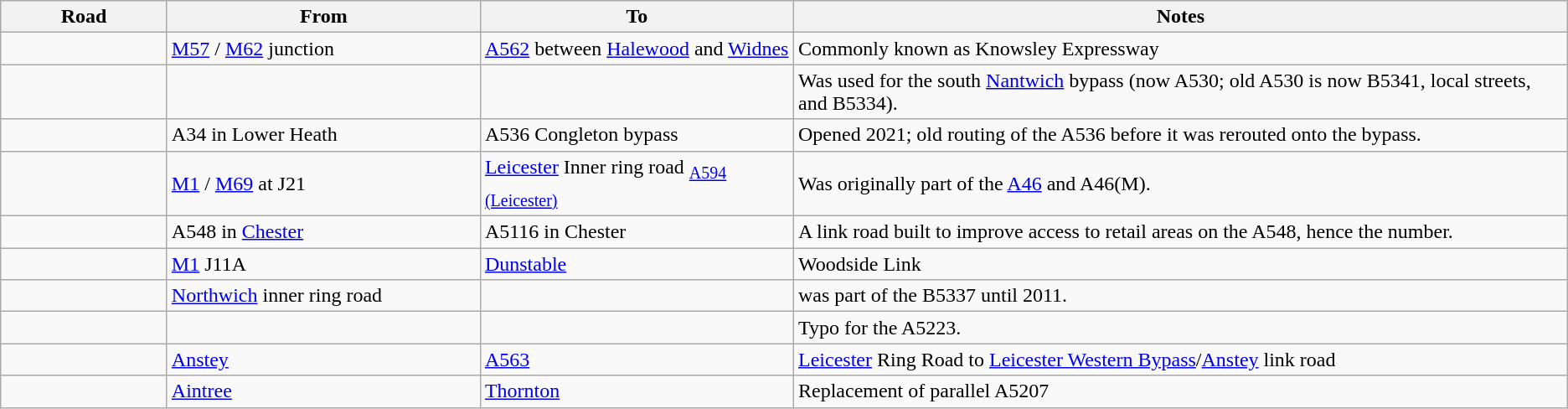<table class="wikitable">
<tr>
<th width=125px>Road</th>
<th width="20%">From</th>
<th width="20%">To</th>
<th>Notes</th>
</tr>
<tr>
<td></td>
<td><a href='#'>M57</a> / <a href='#'>M62</a> junction</td>
<td><a href='#'>A562</a> between <a href='#'>Halewood</a> and <a href='#'>Widnes</a></td>
<td>Commonly known as Knowsley Expressway</td>
</tr>
<tr>
<td></td>
<td></td>
<td></td>
<td>Was used for the south <a href='#'>Nantwich</a> bypass (now A530; old A530 is now B5341, local streets, and B5334).</td>
</tr>
<tr>
<td></td>
<td>A34 in Lower Heath</td>
<td>A536 Congleton bypass</td>
<td>Opened 2021; old routing of the A536 before it was rerouted onto the bypass.</td>
</tr>
<tr>
<td></td>
<td><a href='#'>M1</a> / <a href='#'>M69</a> at J21</td>
<td><a href='#'>Leicester</a> Inner ring road <sub><a href='#'>A594 (Leicester)</a></sub></td>
<td>Was originally part of the <a href='#'>A46</a> and A46(M).</td>
</tr>
<tr>
<td></td>
<td>A548 in <a href='#'>Chester</a></td>
<td>A5116 in Chester</td>
<td>A link road built to improve access to retail areas on the A548, hence the number.</td>
</tr>
<tr>
<td></td>
<td><a href='#'>M1</a> J11A</td>
<td><a href='#'>Dunstable</a></td>
<td>Woodside Link</td>
</tr>
<tr>
<td></td>
<td><a href='#'>Northwich</a> inner ring road</td>
<td></td>
<td>was part of the B5337 until 2011.</td>
</tr>
<tr>
<td></td>
<td></td>
<td></td>
<td>Typo for the A5223.</td>
</tr>
<tr>
<td></td>
<td><a href='#'>Anstey</a></td>
<td><a href='#'>A563</a></td>
<td><a href='#'>Leicester</a> Ring Road to <a href='#'>Leicester Western Bypass</a>/<a href='#'>Anstey</a> link road</td>
</tr>
<tr>
<td></td>
<td><a href='#'>Aintree</a></td>
<td><a href='#'>Thornton</a></td>
<td>Replacement of parallel A5207</td>
</tr>
</table>
